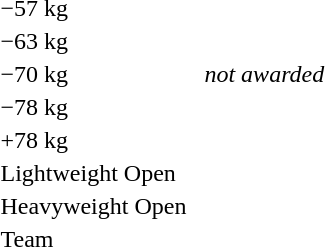<table>
<tr>
<td rowspan=2>−57 kg</td>
<td rowspan=2></td>
<td rowspan=2></td>
<td></td>
</tr>
<tr>
<td></td>
</tr>
<tr>
<td rowspan=2>−63 kg</td>
<td rowspan=2></td>
<td rowspan=2></td>
<td></td>
</tr>
<tr>
<td></td>
</tr>
<tr>
<td>−70 kg</td>
<td></td>
<td></td>
<td><em>not awarded</em></td>
</tr>
<tr>
<td>−78 kg</td>
<td></td>
<td></td>
<td></td>
</tr>
<tr>
<td>+78 kg</td>
<td></td>
<td></td>
<td></td>
</tr>
<tr>
<td rowspan=2>Lightweight Open</td>
<td rowspan=2></td>
<td rowspan=2></td>
<td></td>
</tr>
<tr>
<td></td>
</tr>
<tr>
<td rowspan=2>Heavyweight Open</td>
<td rowspan=2></td>
<td rowspan=2></td>
<td></td>
</tr>
<tr>
<td></td>
</tr>
<tr>
<td>Team</td>
<td></td>
<td></td>
<td></td>
</tr>
</table>
